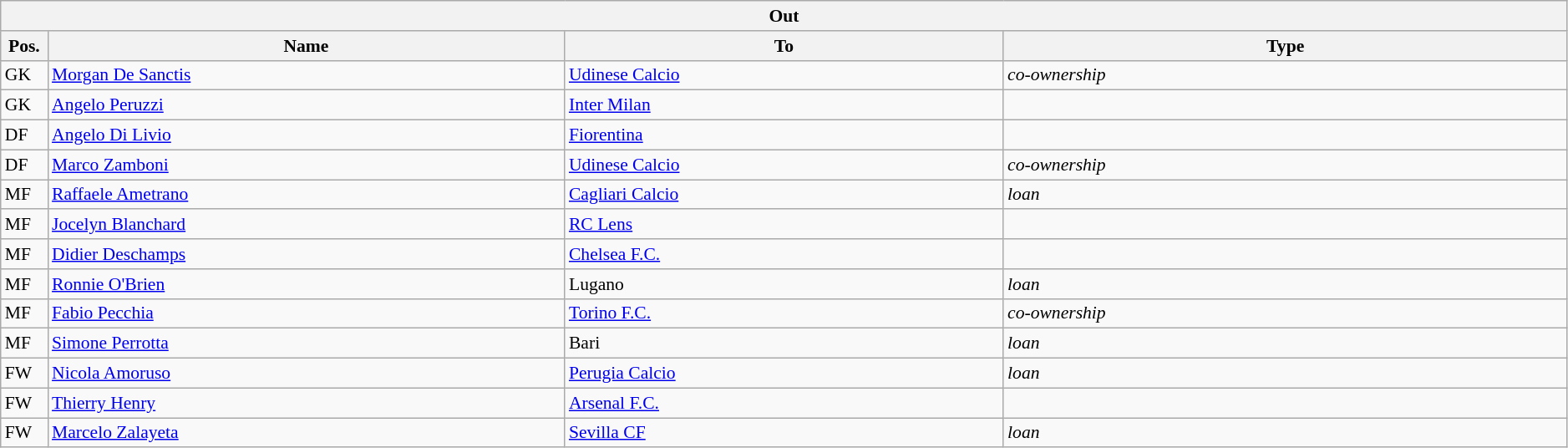<table class="wikitable" style="font-size:90%;width:99%;">
<tr>
<th colspan="4">Out</th>
</tr>
<tr>
<th width=3%>Pos.</th>
<th width=33%>Name</th>
<th width=28%>To</th>
<th width=36%>Type</th>
</tr>
<tr>
<td>GK</td>
<td><a href='#'>Morgan De Sanctis</a></td>
<td><a href='#'>Udinese Calcio</a></td>
<td><em>co-ownership</em></td>
</tr>
<tr>
<td>GK</td>
<td><a href='#'>Angelo Peruzzi</a></td>
<td><a href='#'>Inter Milan</a></td>
<td></td>
</tr>
<tr>
<td>DF</td>
<td><a href='#'>Angelo Di Livio</a></td>
<td><a href='#'>Fiorentina</a></td>
<td></td>
</tr>
<tr>
<td>DF</td>
<td><a href='#'>Marco Zamboni</a></td>
<td><a href='#'>Udinese Calcio</a></td>
<td><em>co-ownership</em></td>
</tr>
<tr>
<td>MF</td>
<td><a href='#'>Raffaele Ametrano</a></td>
<td><a href='#'>Cagliari Calcio</a></td>
<td><em>loan</em></td>
</tr>
<tr>
<td>MF</td>
<td><a href='#'>Jocelyn Blanchard</a></td>
<td><a href='#'>RC Lens</a></td>
<td></td>
</tr>
<tr>
<td>MF</td>
<td><a href='#'>Didier Deschamps</a></td>
<td><a href='#'>Chelsea F.C.</a></td>
<td></td>
</tr>
<tr>
<td>MF</td>
<td><a href='#'>Ronnie O'Brien</a></td>
<td>Lugano</td>
<td><em>loan</em></td>
</tr>
<tr>
<td>MF</td>
<td><a href='#'>Fabio Pecchia</a></td>
<td><a href='#'>Torino F.C.</a></td>
<td><em>co-ownership</em></td>
</tr>
<tr>
<td>MF</td>
<td><a href='#'>Simone Perrotta</a></td>
<td>Bari</td>
<td><em>loan</em></td>
</tr>
<tr>
<td>FW</td>
<td><a href='#'>Nicola Amoruso</a></td>
<td><a href='#'>Perugia Calcio</a></td>
<td><em>loan</em></td>
</tr>
<tr>
<td>FW</td>
<td><a href='#'>Thierry Henry</a></td>
<td><a href='#'>Arsenal F.C.</a></td>
<td></td>
</tr>
<tr>
<td>FW</td>
<td><a href='#'>Marcelo Zalayeta</a></td>
<td><a href='#'>Sevilla CF</a></td>
<td><em>loan</em></td>
</tr>
</table>
